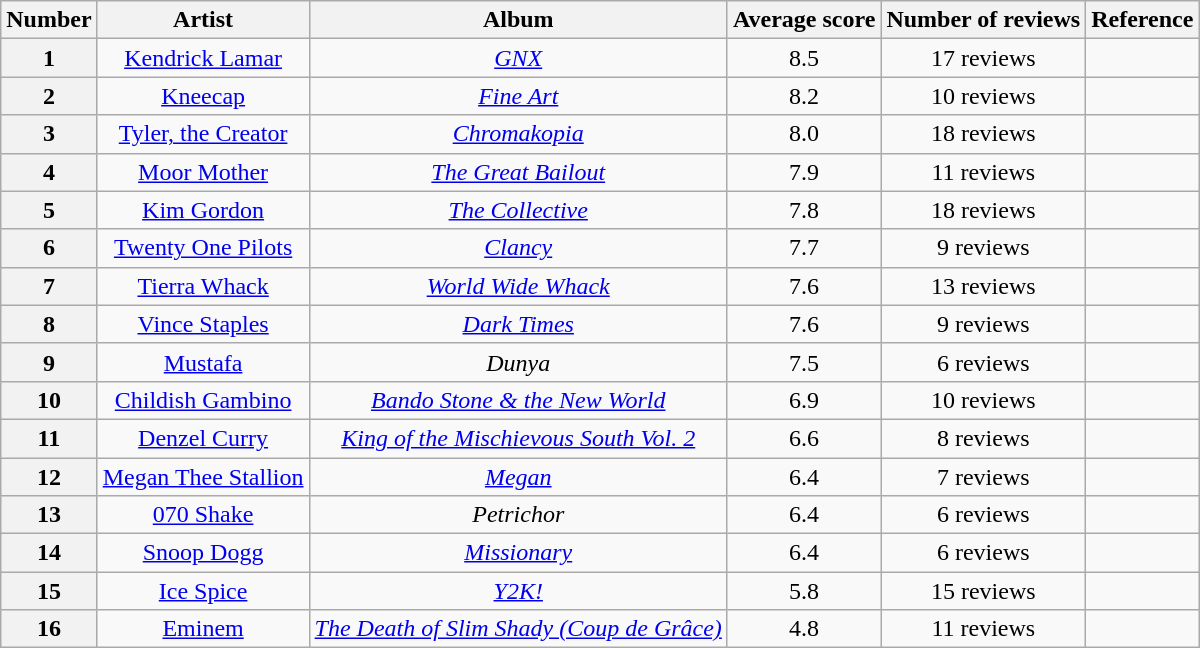<table class="wikitable" style="text-align:center;">
<tr>
<th scope="col">Number</th>
<th scope="col">Artist</th>
<th scope="col">Album</th>
<th scope="col">Average score</th>
<th scope="col">Number of reviews</th>
<th scope="col">Reference</th>
</tr>
<tr>
<th>1</th>
<td><a href='#'>Kendrick Lamar</a></td>
<td><em><a href='#'>GNX</a></em></td>
<td>8.5</td>
<td>17 reviews</td>
<td></td>
</tr>
<tr>
<th>2</th>
<td><a href='#'>Kneecap</a></td>
<td><em><a href='#'>Fine Art</a></em></td>
<td>8.2</td>
<td>10 reviews</td>
<td></td>
</tr>
<tr>
<th>3</th>
<td><a href='#'>Tyler, the Creator</a></td>
<td><em><a href='#'>Chromakopia</a></em></td>
<td>8.0</td>
<td>18 reviews</td>
<td></td>
</tr>
<tr>
<th>4</th>
<td><a href='#'>Moor Mother</a></td>
<td><em><a href='#'>The Great Bailout</a></em></td>
<td>7.9</td>
<td>11 reviews</td>
<td></td>
</tr>
<tr>
<th>5</th>
<td><a href='#'>Kim Gordon</a></td>
<td><em><a href='#'>The Collective</a></em></td>
<td>7.8</td>
<td>18 reviews</td>
<td></td>
</tr>
<tr>
<th>6</th>
<td><a href='#'>Twenty One Pilots</a></td>
<td><em><a href='#'>Clancy</a></em></td>
<td>7.7</td>
<td>9 reviews</td>
<td></td>
</tr>
<tr>
<th>7</th>
<td><a href='#'>Tierra Whack</a></td>
<td><em><a href='#'>World Wide Whack</a></em></td>
<td>7.6</td>
<td>13 reviews</td>
<td></td>
</tr>
<tr>
<th>8</th>
<td><a href='#'>Vince Staples</a></td>
<td><em><a href='#'>Dark Times</a></em></td>
<td>7.6</td>
<td>9 reviews</td>
<td></td>
</tr>
<tr>
<th>9</th>
<td><a href='#'>Mustafa</a></td>
<td><em>Dunya</em></td>
<td>7.5</td>
<td>6 reviews</td>
<td></td>
</tr>
<tr>
<th>10</th>
<td><a href='#'>Childish Gambino</a></td>
<td><em><a href='#'>Bando Stone & the New World</a></em></td>
<td>6.9</td>
<td>10 reviews</td>
<td></td>
</tr>
<tr>
<th>11</th>
<td><a href='#'>Denzel Curry</a></td>
<td><em><a href='#'>King of the Mischievous South Vol. 2</a></em></td>
<td>6.6</td>
<td>8 reviews</td>
<td></td>
</tr>
<tr>
<th>12</th>
<td><a href='#'>Megan Thee Stallion</a></td>
<td><em><a href='#'>Megan</a></em></td>
<td>6.4</td>
<td>7 reviews</td>
<td></td>
</tr>
<tr>
<th>13</th>
<td><a href='#'>070 Shake</a></td>
<td><em>Petrichor</em></td>
<td>6.4</td>
<td>6 reviews</td>
<td></td>
</tr>
<tr>
<th>14</th>
<td><a href='#'>Snoop Dogg</a></td>
<td><em><a href='#'>Missionary</a></em></td>
<td>6.4</td>
<td>6 reviews</td>
<td></td>
</tr>
<tr>
<th>15</th>
<td><a href='#'>Ice Spice</a></td>
<td><em><a href='#'>Y2K!</a></em></td>
<td>5.8</td>
<td>15 reviews</td>
<td></td>
</tr>
<tr>
<th>16</th>
<td><a href='#'>Eminem</a></td>
<td><em><a href='#'>The Death of Slim Shady (Coup de Grâce)</a></em></td>
<td>4.8</td>
<td>11 reviews</td>
<td></td>
</tr>
</table>
